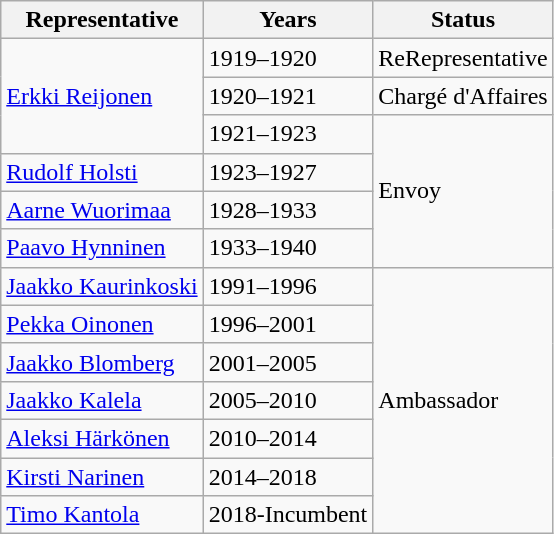<table class="wikitable sortable">
<tr>
<th>Representative</th>
<th>Years</th>
<th>Status</th>
</tr>
<tr>
<td rowspan="3"><a href='#'>Erkki Reijonen</a></td>
<td>1919–1920</td>
<td>ReRepresentative</td>
</tr>
<tr>
<td>1920–1921</td>
<td>Chargé d'Affaires</td>
</tr>
<tr>
<td>1921–1923</td>
<td rowspan="4">Envoy</td>
</tr>
<tr>
<td><a href='#'>Rudolf Holsti</a></td>
<td>1923–1927</td>
</tr>
<tr>
<td><a href='#'>Aarne Wuorimaa</a></td>
<td>1928–1933</td>
</tr>
<tr>
<td><a href='#'>Paavo Hynninen</a></td>
<td>1933–1940</td>
</tr>
<tr>
<td><a href='#'>Jaakko Kaurinkoski</a></td>
<td>1991–1996</td>
<td rowspan="7">Ambassador</td>
</tr>
<tr>
<td><a href='#'>Pekka Oinonen</a></td>
<td>1996–2001</td>
</tr>
<tr>
<td><a href='#'>Jaakko Blomberg</a></td>
<td>2001–2005</td>
</tr>
<tr>
<td><a href='#'>Jaakko Kalela</a></td>
<td>2005–2010</td>
</tr>
<tr>
<td><a href='#'>Aleksi Härkönen</a></td>
<td>2010–2014</td>
</tr>
<tr>
<td><a href='#'>Kirsti Narinen</a></td>
<td>2014–2018</td>
</tr>
<tr>
<td><a href='#'>Timo Kantola</a></td>
<td>2018-Incumbent</td>
</tr>
</table>
